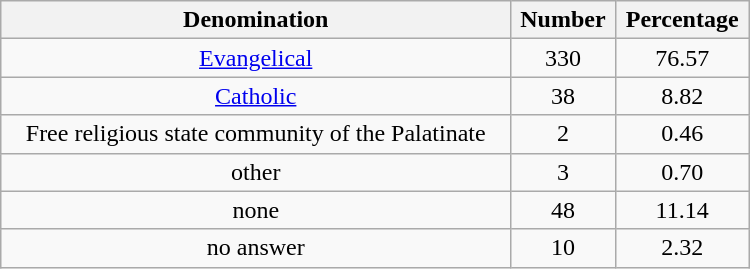<table class="wikitable" width="500">
<tr>
<th>Denomination</th>
<th>Number</th>
<th>Percentage</th>
</tr>
<tr align="center">
<td><a href='#'>Evangelical</a></td>
<td>330</td>
<td>76.57</td>
</tr>
<tr align="center">
<td><a href='#'>Catholic</a></td>
<td>38</td>
<td>8.82</td>
</tr>
<tr align="center">
<td>Free religious state community of the Palatinate</td>
<td>2</td>
<td>0.46</td>
</tr>
<tr align="center">
<td>other</td>
<td>3</td>
<td>0.70</td>
</tr>
<tr align="center">
<td>none</td>
<td>48</td>
<td>11.14</td>
</tr>
<tr align="center">
<td>no answer</td>
<td>10</td>
<td>2.32</td>
</tr>
</table>
